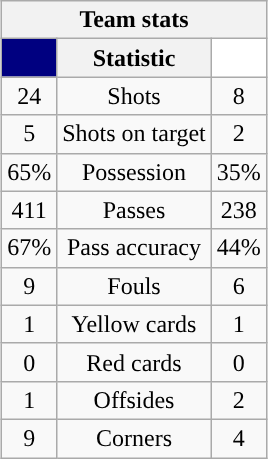<table class="wikitable" style="margin-left: auto; margin-right: auto; border: none; text-align:center;">
<tr>
<th colspan=3>Team stats</th>
</tr>
<tr>
<th style="background: #000080; color: #FFFFFF;"> <a href='#'></a></th>
<th>Statistic</th>
<th style="background: #FFFFFF; color: #239f40;"> <a href='#'></a></th>
</tr>
<tr>
<td>24</td>
<td>Shots</td>
<td>8</td>
</tr>
<tr>
<td>5</td>
<td>Shots on target</td>
<td>2</td>
</tr>
<tr>
<td>65%</td>
<td>Possession</td>
<td>35%</td>
</tr>
<tr>
<td>411</td>
<td>Passes</td>
<td>238</td>
</tr>
<tr>
<td>67%</td>
<td>Pass accuracy</td>
<td>44%</td>
</tr>
<tr>
<td>9</td>
<td>Fouls</td>
<td>6</td>
</tr>
<tr>
<td>1</td>
<td>Yellow cards</td>
<td>1</td>
</tr>
<tr>
<td>0</td>
<td>Red cards</td>
<td>0</td>
</tr>
<tr>
<td>1</td>
<td>Offsides</td>
<td>2</td>
</tr>
<tr>
<td>9</td>
<td>Corners</td>
<td>4</td>
</tr>
</table>
